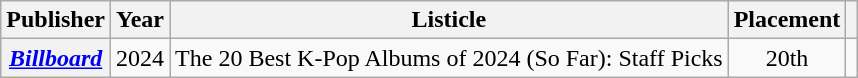<table class="wikitable plainrowheaders sortable" style="text-align:center">
<tr>
<th scope="col">Publisher</th>
<th scope="col">Year</th>
<th scope="col">Listicle</th>
<th scope="col">Placement</th>
<th scope="col" class="unsortable"></th>
</tr>
<tr>
<th scope="row"><em><a href='#'>Billboard</a></em></th>
<td>2024</td>
<td style="text-align:left">The 20 Best K-Pop Albums of 2024 (So Far): Staff Picks</td>
<td>20th</td>
<td></td>
</tr>
</table>
